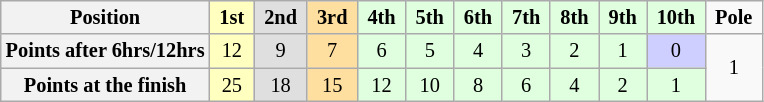<table class="wikitable" style="font-size:85%; text-align:center">
<tr>
<th>Position</th>
<td style="background:#FFFFBF;"> <strong>1st</strong> </td>
<td style="background:#DFDFDF;"> <strong>2nd</strong> </td>
<td style="background:#FFDF9F;"> <strong>3rd</strong> </td>
<td style="background:#DFFFDF;"> <strong>4th</strong> </td>
<td style="background:#DFFFDF;"> <strong>5th</strong> </td>
<td style="background:#DFFFDF;"> <strong>6th</strong> </td>
<td style="background:#DFFFDF;"> <strong>7th</strong> </td>
<td style="background:#DFFFDF;"> <strong>8th</strong> </td>
<td style="background:#DFFFDF;"> <strong>9th</strong> </td>
<td style="background:#DFFFDF;"> <strong>10th</strong> </td>
<td> <strong>Pole</strong> </td>
</tr>
<tr>
<th>Points after 6hrs/12hrs</th>
<td style="background:#FFFFBF;">12</td>
<td style="background:#DFDFDF;">9</td>
<td style="background:#FFDF9F;">7</td>
<td style="background:#DFFFDF;">6</td>
<td style="background:#DFFFDF;">5</td>
<td style="background:#DFFFDF;">4</td>
<td style="background:#DFFFDF;">3</td>
<td style="background:#DFFFDF;">2</td>
<td style="background:#DFFFDF;">1</td>
<td style="background:#CFCFFF;">0</td>
<td rowspan=2>1</td>
</tr>
<tr>
<th>Points at the finish</th>
<td style="background:#FFFFBF;">25</td>
<td style="background:#DFDFDF;">18</td>
<td style="background:#FFDF9F;">15</td>
<td style="background:#DFFFDF;">12</td>
<td style="background:#DFFFDF;">10</td>
<td style="background:#DFFFDF;">8</td>
<td style="background:#DFFFDF;">6</td>
<td style="background:#DFFFDF;">4</td>
<td style="background:#DFFFDF;">2</td>
<td style="background:#DFFFDF;">1</td>
</tr>
</table>
